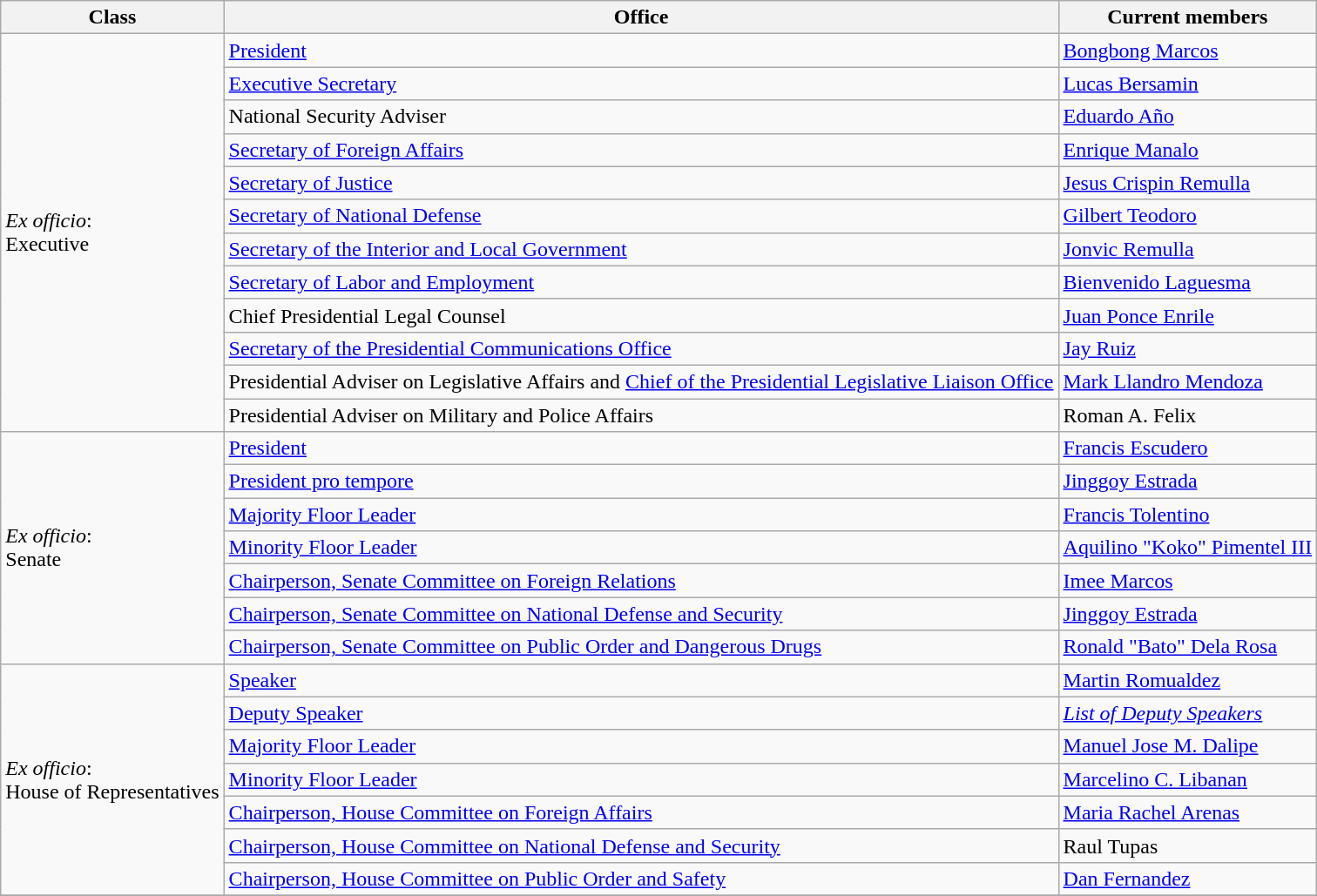<table class="wikitable">
<tr>
<th>Class</th>
<th>Office</th>
<th>Current members</th>
</tr>
<tr>
<td rowspan="12"><em>Ex officio</em>:<br>Executive</td>
<td><a href='#'>President</a></td>
<td><a href='#'>Bongbong Marcos</a></td>
</tr>
<tr>
<td><a href='#'>Executive Secretary</a></td>
<td><a href='#'>Lucas Bersamin</a></td>
</tr>
<tr>
<td>National Security Adviser</td>
<td><a href='#'>Eduardo Año</a></td>
</tr>
<tr>
<td><a href='#'>Secretary of Foreign Affairs</a></td>
<td><a href='#'>Enrique Manalo</a></td>
</tr>
<tr>
<td><a href='#'>Secretary of Justice</a></td>
<td><a href='#'>Jesus Crispin Remulla</a></td>
</tr>
<tr>
<td><a href='#'>Secretary of National Defense</a></td>
<td><a href='#'>Gilbert Teodoro</a></td>
</tr>
<tr>
<td><a href='#'>Secretary of the Interior and Local Government</a></td>
<td><a href='#'>Jonvic Remulla</a></td>
</tr>
<tr>
<td><a href='#'>Secretary of Labor and Employment</a></td>
<td><a href='#'>Bienvenido Laguesma</a></td>
</tr>
<tr>
<td>Chief Presidential Legal Counsel</td>
<td><a href='#'>Juan Ponce Enrile</a></td>
</tr>
<tr>
<td><a href='#'>Secretary of the Presidential Communications Office</a></td>
<td><a href='#'>Jay Ruiz</a></td>
</tr>
<tr>
<td>Presidential Adviser on Legislative Affairs and <a href='#'>Chief of the Presidential Legislative Liaison Office</a></td>
<td><a href='#'>Mark Llandro Mendoza</a></td>
</tr>
<tr>
<td>Presidential Adviser on Military and Police Affairs</td>
<td>Roman A. Felix</td>
</tr>
<tr>
<td rowspan="7"><em>Ex officio</em>:<br>Senate</td>
<td><a href='#'>President</a></td>
<td><a href='#'>Francis Escudero</a></td>
</tr>
<tr>
<td><a href='#'>President pro tempore</a></td>
<td><a href='#'>Jinggoy Estrada</a></td>
</tr>
<tr>
<td><a href='#'>Majority Floor Leader</a></td>
<td><a href='#'>Francis Tolentino</a></td>
</tr>
<tr>
<td><a href='#'>Minority Floor Leader</a></td>
<td><a href='#'>Aquilino "Koko" Pimentel III</a></td>
</tr>
<tr>
<td><a href='#'>Chairperson, Senate Committee on Foreign Relations</a></td>
<td><a href='#'>Imee Marcos</a></td>
</tr>
<tr>
<td><a href='#'>Chairperson, Senate Committee on National Defense and Security</a></td>
<td><a href='#'>Jinggoy Estrada</a></td>
</tr>
<tr>
<td><a href='#'>Chairperson, Senate Committee on Public Order and Dangerous Drugs</a></td>
<td><a href='#'>Ronald "Bato" Dela Rosa</a></td>
</tr>
<tr>
<td rowspan=7><em>Ex officio</em>:<br>House of Representatives</td>
<td><a href='#'>Speaker</a></td>
<td><a href='#'>Martin Romualdez</a></td>
</tr>
<tr>
<td><a href='#'>Deputy Speaker</a></td>
<td><a href='#'><em>List of Deputy Speakers</em></a></td>
</tr>
<tr>
<td><a href='#'>Majority Floor Leader</a></td>
<td><a href='#'>Manuel Jose M. Dalipe</a></td>
</tr>
<tr>
<td><a href='#'>Minority Floor Leader</a></td>
<td><a href='#'>Marcelino C. Libanan</a></td>
</tr>
<tr>
<td><a href='#'>Chairperson, House Committee on Foreign Affairs</a></td>
<td><a href='#'>Maria Rachel Arenas</a></td>
</tr>
<tr>
<td><a href='#'>Chairperson, House Committee on National Defense and Security</a></td>
<td>Raul Tupas</td>
</tr>
<tr>
<td><a href='#'>Chairperson, House Committee on Public Order and Safety</a></td>
<td><a href='#'>Dan Fernandez</a></td>
</tr>
<tr>
</tr>
</table>
